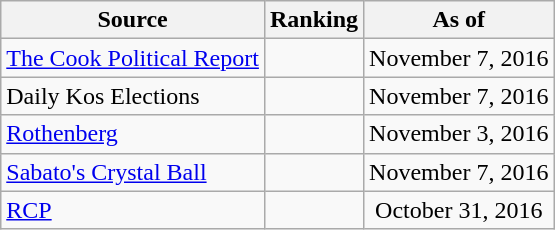<table class="wikitable" style="text-align:center">
<tr>
<th>Source</th>
<th>Ranking</th>
<th>As of</th>
</tr>
<tr>
<td align=left><a href='#'>The Cook Political Report</a></td>
<td></td>
<td>November 7, 2016</td>
</tr>
<tr>
<td align=left>Daily Kos Elections</td>
<td></td>
<td>November 7, 2016</td>
</tr>
<tr>
<td align=left><a href='#'>Rothenberg</a></td>
<td></td>
<td>November 3, 2016</td>
</tr>
<tr>
<td align=left><a href='#'>Sabato's Crystal Ball</a></td>
<td></td>
<td>November 7, 2016</td>
</tr>
<tr>
<td align="left"><a href='#'>RCP</a></td>
<td></td>
<td>October 31, 2016</td>
</tr>
</table>
